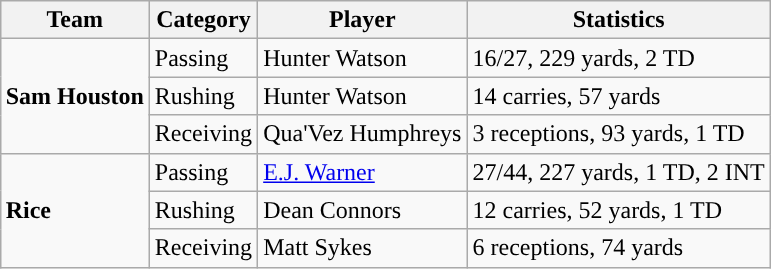<table class="wikitable" style="float: right;">
<tr>
<th>Team</th>
<th>Category</th>
<th>Player</th>
<th>Statistics</th>
</tr>
<tr>
<td rowspan=3><strong>Sam Houston</strong></td>
<td>Passing</td>
<td>Hunter Watson</td>
<td>16/27, 229 yards, 2 TD</td>
</tr>
<tr>
<td>Rushing</td>
<td>Hunter Watson</td>
<td>14 carries, 57 yards</td>
</tr>
<tr>
<td>Receiving</td>
<td>Qua'Vez Humphreys</td>
<td>3 receptions, 93 yards, 1 TD</td>
</tr>
<tr>
<td rowspan=3><strong>Rice</strong></td>
<td>Passing</td>
<td><a href='#'>E.J. Warner</a></td>
<td>27/44, 227 yards, 1 TD, 2 INT</td>
</tr>
<tr>
<td>Rushing</td>
<td>Dean Connors</td>
<td>12 carries, 52 yards, 1 TD</td>
</tr>
<tr>
<td>Receiving</td>
<td>Matt Sykes</td>
<td>6 receptions, 74 yards</td>
</tr>
</table>
